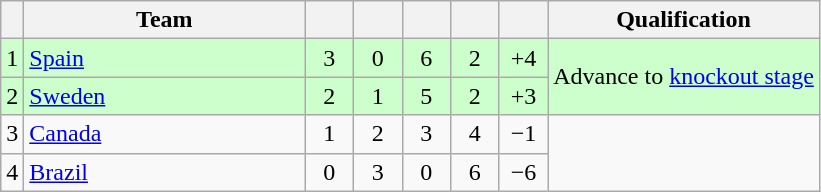<table class=wikitable style="text-align:center;">
<tr>
<th></th>
<th style="width:180px;">Team</th>
<th style="width:25px;"></th>
<th style="width:25px;"></th>
<th style="width:25px;"></th>
<th style="width:25px;"></th>
<th style="width:25px;"></th>
<th>Qualification</th>
</tr>
<tr style="background:#cfc;">
<td>1</td>
<td align=left> <a href='#'>Spain</a></td>
<td>3</td>
<td>0</td>
<td>6</td>
<td>2</td>
<td>+4</td>
<td rowspan=2>Advance to <a href='#'>knockout stage</a></td>
</tr>
<tr style="background:#cfc;">
<td>2</td>
<td align=left> <a href='#'>Sweden</a></td>
<td>2</td>
<td>1</td>
<td>5</td>
<td>2</td>
<td>+3</td>
</tr>
<tr>
<td>3</td>
<td align=left> <a href='#'>Canada</a></td>
<td>1</td>
<td>2</td>
<td>3</td>
<td>4</td>
<td>−1</td>
<td rowspan=2></td>
</tr>
<tr>
<td>4</td>
<td align=left> <a href='#'>Brazil</a></td>
<td>0</td>
<td>3</td>
<td>0</td>
<td>6</td>
<td>−6</td>
</tr>
</table>
